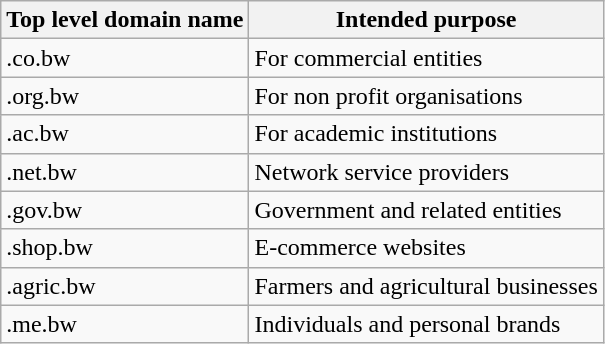<table class="wikitable">
<tr>
<th>Top level domain name</th>
<th>Intended purpose</th>
</tr>
<tr>
<td>.co.bw</td>
<td>For commercial entities</td>
</tr>
<tr>
<td>.org.bw</td>
<td>For non profit organisations</td>
</tr>
<tr>
<td>.ac.bw</td>
<td>For academic institutions</td>
</tr>
<tr>
<td>.net.bw</td>
<td>Network service providers</td>
</tr>
<tr>
<td>.gov.bw</td>
<td>Government and related entities</td>
</tr>
<tr>
<td>.shop.bw</td>
<td>E-commerce websites</td>
</tr>
<tr>
<td>.agric.bw</td>
<td>Farmers and agricultural businesses</td>
</tr>
<tr>
<td>.me.bw</td>
<td>Individuals and personal brands</td>
</tr>
</table>
